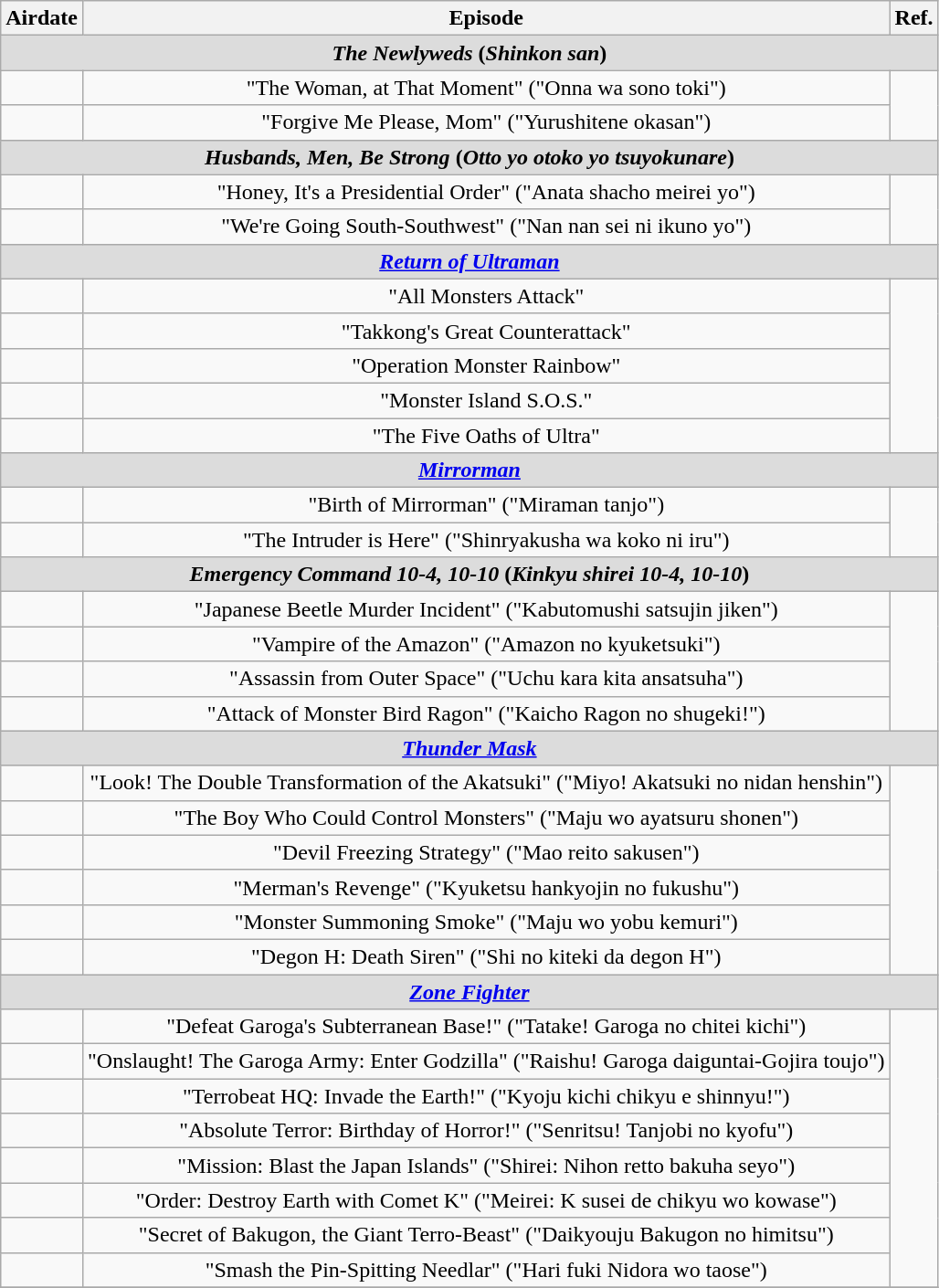<table class="wikitable" style="text-align:center">
<tr>
<th colspan="1" style="vertical-align:bottom;">Airdate</th>
<th colspan="1" style="vertical-align:bottom;">Episode</th>
<th colspan="1" style="vertical-align:bottom;">Ref.</th>
</tr>
<tr>
<th colspan=4 style=background:#dcdcdc; text-align:center><em>The Newlyweds</em> (<em>Shinkon san</em>)</th>
</tr>
<tr>
<td></td>
<td>"The Woman, at That Moment" ("Onna wa sono toki")</td>
<td rowspan=2 style="text-align:center;"></td>
</tr>
<tr>
<td></td>
<td>"Forgive Me Please, Mom" ("Yurushitene okasan")</td>
</tr>
<tr>
<th colspan=4 style=background:#dcdcdc; text-align:center><em>Husbands, Men, Be Strong</em> (<em>Otto yo otoko yo tsuyokunare</em>)</th>
</tr>
<tr>
<td></td>
<td>"Honey, It's a Presidential Order" ("Anata shacho meirei yo")</td>
<td rowspan=2 style="text-align:center;"></td>
</tr>
<tr>
<td></td>
<td>"We're Going South-Southwest" ("Nan nan sei ni ikuno yo")</td>
</tr>
<tr>
<th colspan=4 style=background:#dcdcdc; text-align:center><em><a href='#'>Return of Ultraman</a></em></th>
</tr>
<tr>
<td></td>
<td>"All Monsters Attack"</td>
<td rowspan=5 style="text-align:center;"></td>
</tr>
<tr>
<td></td>
<td>"Takkong's Great Counterattack"</td>
</tr>
<tr>
<td></td>
<td>"Operation Monster Rainbow"</td>
</tr>
<tr>
<td></td>
<td>"Monster Island S.O.S."</td>
</tr>
<tr>
<td></td>
<td>"The Five Oaths of Ultra"</td>
</tr>
<tr>
<th colspan=4 style=background:#dcdcdc; text-align:center><em><a href='#'>Mirrorman</a></em></th>
</tr>
<tr>
<td></td>
<td>"Birth of Mirrorman" ("Miraman tanjo")</td>
<td rowspan=2 style="text-align:center;"></td>
</tr>
<tr>
<td></td>
<td>"The Intruder is Here" ("Shinryakusha wa koko ni iru")</td>
</tr>
<tr>
<th colspan=4 style=background:#dcdcdc; text-align:center><em>Emergency Command 10-4, 10-10</em> (<em>Kinkyu shirei 10-4, 10-10</em>)</th>
</tr>
<tr>
<td></td>
<td>"Japanese Beetle Murder Incident" ("Kabutomushi satsujin jiken")</td>
<td rowspan=4 style="text-align:center;"></td>
</tr>
<tr>
<td></td>
<td>"Vampire of the Amazon" ("Amazon no kyuketsuki")</td>
</tr>
<tr>
<td></td>
<td>"Assassin from Outer Space" ("Uchu kara kita ansatsuha")</td>
</tr>
<tr>
<td></td>
<td>"Attack of Monster Bird Ragon" ("Kaicho Ragon no shugeki!")</td>
</tr>
<tr>
<th colspan=4 style=background:#dcdcdc; text-align:center><em><a href='#'>Thunder Mask</a></em></th>
</tr>
<tr>
<td></td>
<td>"Look! The Double Transformation of the Akatsuki" ("Miyo! Akatsuki no nidan henshin")</td>
<td rowspan=6></td>
</tr>
<tr>
<td></td>
<td>"The Boy Who Could Control Monsters" ("Maju wo ayatsuru shonen")</td>
</tr>
<tr>
<td></td>
<td>"Devil Freezing Strategy" ("Mao reito sakusen")</td>
</tr>
<tr>
<td></td>
<td>"Merman's Revenge" ("Kyuketsu hankyojin no fukushu")</td>
</tr>
<tr>
<td></td>
<td>"Monster Summoning Smoke" ("Maju wo yobu kemuri")</td>
</tr>
<tr>
<td></td>
<td>"Degon H: Death Siren" ("Shi no kiteki da degon H")</td>
</tr>
<tr>
<th colspan=4 style=background:#dcdcdc; text-align:center><em><a href='#'>Zone Fighter</a></em></th>
</tr>
<tr>
<td></td>
<td>"Defeat Garoga's Subterranean Base!" ("Tatake! Garoga no chitei kichi")</td>
<td rowspan=8 style="text-align:center;"></td>
</tr>
<tr>
<td></td>
<td>"Onslaught! The Garoga Army: Enter Godzilla" ("Raishu! Garoga daiguntai-Gojira toujo")</td>
</tr>
<tr>
<td></td>
<td>"Terrobeat HQ: Invade the Earth!" ("Kyoju kichi chikyu e shinnyu!")</td>
</tr>
<tr>
<td></td>
<td>"Absolute Terror: Birthday of Horror!" ("Senritsu! Tanjobi no kyofu")</td>
</tr>
<tr>
<td></td>
<td>"Mission: Blast the Japan Islands" ("Shirei: Nihon retto bakuha seyo")</td>
</tr>
<tr>
<td></td>
<td>"Order: Destroy Earth with Comet K" ("Meirei: K susei de chikyu wo kowase")</td>
</tr>
<tr>
<td></td>
<td>"Secret of Bakugon, the Giant Terro-Beast" ("Daikyouju Bakugon no himitsu")</td>
</tr>
<tr>
<td></td>
<td>"Smash the Pin-Spitting Needlar" ("Hari fuki Nidora wo taose")</td>
</tr>
<tr>
</tr>
</table>
